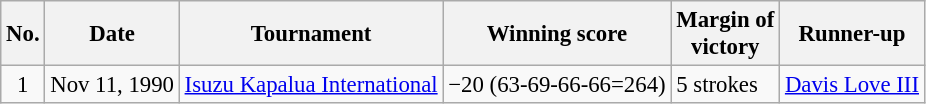<table class="wikitable" style="font-size:95%;">
<tr>
<th>No.</th>
<th>Date</th>
<th>Tournament</th>
<th>Winning score</th>
<th>Margin of<br>victory</th>
<th>Runner-up</th>
</tr>
<tr>
<td align=center>1</td>
<td align=right>Nov 11, 1990</td>
<td><a href='#'>Isuzu Kapalua International</a></td>
<td>−20 (63-69-66-66=264)</td>
<td>5 strokes</td>
<td> <a href='#'>Davis Love III</a></td>
</tr>
</table>
